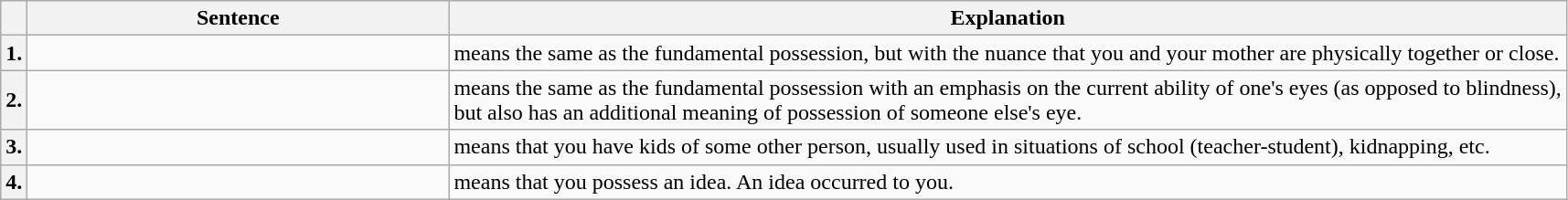<table class="wikitable">
<tr>
<th></th>
<th width="300px">Sentence</th>
<th>Explanation</th>
</tr>
<tr>
<th>1.</th>
<td></td>
<td>means the same as the fundamental possession, but with the nuance that you and your mother are physically together or close.</td>
</tr>
<tr>
<th>2.</th>
<td></td>
<td>means the same as the fundamental possession with an emphasis on the current ability of one's eyes (as opposed to blindness),<br>but also has an additional meaning of possession of someone else's eye.</td>
</tr>
<tr>
<th>3.</th>
<td></td>
<td>means that you have kids of some other person, usually used in situations of school (teacher-student), kidnapping, etc.</td>
</tr>
<tr>
<th>4.</th>
<td></td>
<td>means that you possess an idea. An idea occurred to you.</td>
</tr>
</table>
